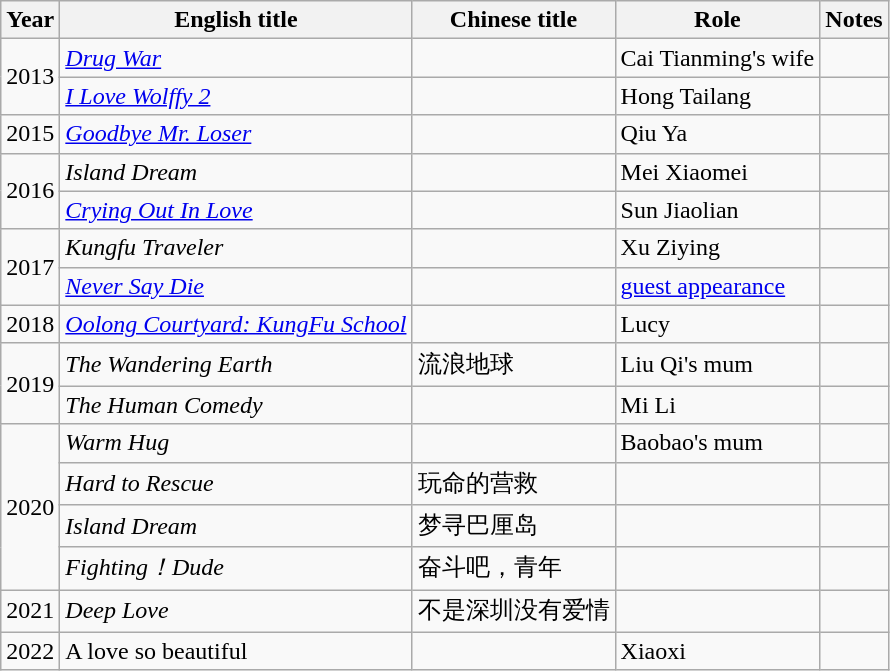<table class="wikitable">
<tr>
<th>Year</th>
<th>English title</th>
<th>Chinese title</th>
<th>Role</th>
<th>Notes</th>
</tr>
<tr>
<td rowspan="2">2013</td>
<td><em><a href='#'>Drug War</a></em></td>
<td></td>
<td>Cai Tianming's wife</td>
<td></td>
</tr>
<tr>
<td><em><a href='#'>I Love Wolffy 2</a></em></td>
<td></td>
<td>Hong Tailang</td>
<td></td>
</tr>
<tr>
<td>2015</td>
<td><em><a href='#'>Goodbye Mr. Loser</a></em></td>
<td></td>
<td>Qiu Ya</td>
<td></td>
</tr>
<tr>
<td rowspan="2">2016</td>
<td><em>Island Dream</em></td>
<td></td>
<td>Mei Xiaomei</td>
<td></td>
</tr>
<tr>
<td><em><a href='#'>Crying Out In Love</a></em></td>
<td></td>
<td>Sun Jiaolian</td>
<td></td>
</tr>
<tr>
<td rowspan="2">2017</td>
<td><em>Kungfu Traveler</em></td>
<td></td>
<td>Xu Ziying</td>
<td></td>
</tr>
<tr>
<td><em><a href='#'>Never Say Die</a></em></td>
<td></td>
<td><a href='#'>guest appearance</a></td>
<td></td>
</tr>
<tr>
<td rowspan="1">2018</td>
<td><em><a href='#'>Oolong Courtyard: KungFu School</a></em></td>
<td></td>
<td>Lucy</td>
<td></td>
</tr>
<tr>
<td rowspan="2">2019</td>
<td><em>The Wandering Earth</em></td>
<td>流浪地球</td>
<td>Liu Qi's mum</td>
<td></td>
</tr>
<tr>
<td><em>The Human Comedy</em></td>
<td></td>
<td>Mi Li</td>
<td></td>
</tr>
<tr>
<td rowspan="4">2020</td>
<td><em>Warm Hug</em></td>
<td></td>
<td>Baobao's mum</td>
<td></td>
</tr>
<tr>
<td><em>Hard to Rescue</em></td>
<td>玩命的营救</td>
<td></td>
<td></td>
</tr>
<tr>
<td><em>Island Dream</em></td>
<td>梦寻巴厘岛</td>
<td></td>
<td></td>
</tr>
<tr>
<td><em>Fighting！Dude</em></td>
<td>奋斗吧，青年</td>
<td></td>
<td></td>
</tr>
<tr>
<td rowspan="1">2021</td>
<td><em>Deep Love</em></td>
<td>不是深圳没有爱情</td>
<td></td>
<td></td>
</tr>
<tr>
<td rowspan="1">2022</td>
<td>A love so beautiful</td>
<td></td>
<td>Xiaoxi</td>
<td></td>
</tr>
</table>
